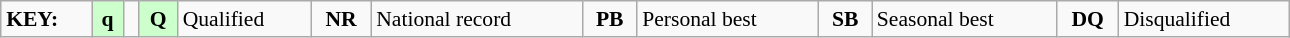<table class="wikitable" style="margin:0.5em auto; font-size:90%;position:relative;" width=68%>
<tr>
<td><strong>KEY:</strong></td>
<td bgcolor=ccffcc align=center><strong>q</strong></td>
<td></td>
<td bgcolor=ccffcc align=center><strong>Q</strong></td>
<td>Qualified</td>
<td align=center><strong>NR</strong></td>
<td>National record</td>
<td align=center><strong>PB</strong></td>
<td>Personal best</td>
<td align=center><strong>SB</strong></td>
<td>Seasonal best</td>
<td align=center><strong>DQ</strong></td>
<td>Disqualified</td>
</tr>
</table>
